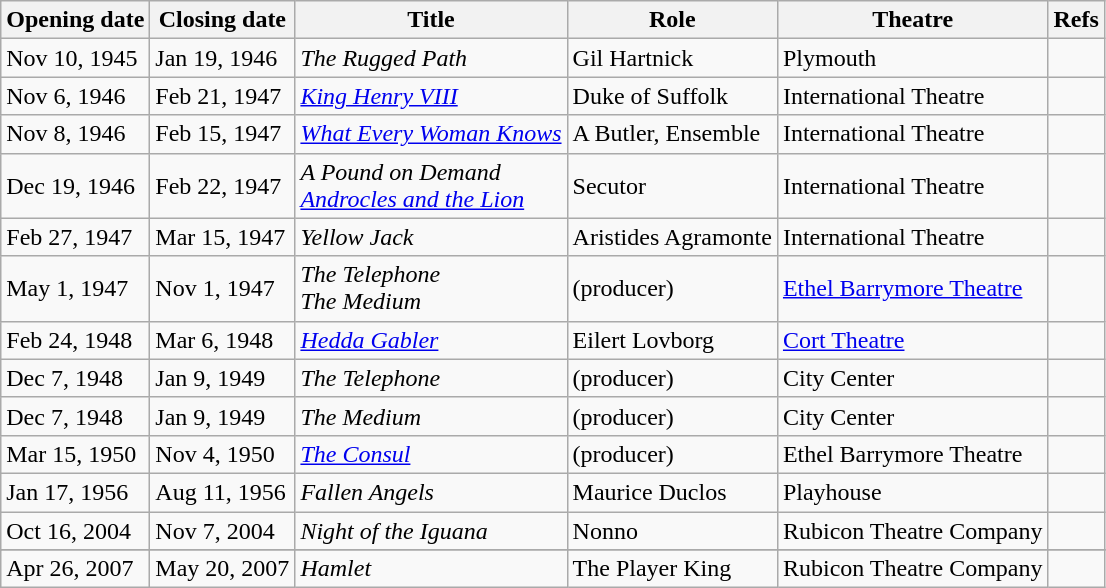<table class="wikitable">
<tr>
<th scope="col">Opening date</th>
<th scope="col">Closing date</th>
<th scope="col">Title</th>
<th scope="col">Role</th>
<th scope="col">Theatre</th>
<th scope="col">Refs</th>
</tr>
<tr>
<td scope="row">Nov 10, 1945</td>
<td>Jan 19, 1946</td>
<td><em>The Rugged Path</em></td>
<td>Gil Hartnick</td>
<td>Plymouth</td>
<td></td>
</tr>
<tr>
<td scope="row">Nov 6, 1946</td>
<td>Feb 21, 1947</td>
<td><em><a href='#'>King Henry VIII</a></em></td>
<td>Duke of Suffolk</td>
<td>International Theatre</td>
<td></td>
</tr>
<tr>
<td scope="row">Nov 8, 1946</td>
<td>Feb 15, 1947</td>
<td><em><a href='#'>What Every Woman Knows</a></em></td>
<td>A Butler, Ensemble</td>
<td>International Theatre</td>
<td></td>
</tr>
<tr>
<td scope="row">Dec 19, 1946</td>
<td>Feb 22, 1947</td>
<td><em>A Pound on Demand<br><a href='#'>Androcles and the Lion</a></em></td>
<td>Secutor</td>
<td>International Theatre</td>
<td></td>
</tr>
<tr>
<td scope="row">Feb 27, 1947</td>
<td>Mar 15, 1947</td>
<td><em>Yellow Jack</em></td>
<td>Aristides Agramonte</td>
<td>International Theatre</td>
<td></td>
</tr>
<tr>
<td scope="row">May 1, 1947</td>
<td>Nov 1, 1947</td>
<td><em>The Telephone<br>The Medium</em></td>
<td>(producer)</td>
<td><a href='#'>Ethel Barrymore Theatre</a></td>
<td></td>
</tr>
<tr>
<td scope="row">Feb 24, 1948</td>
<td>Mar 6, 1948</td>
<td><em><a href='#'>Hedda Gabler</a></em></td>
<td>Eilert Lovborg</td>
<td><a href='#'>Cort Theatre</a></td>
<td></td>
</tr>
<tr>
<td scope="row">Dec 7, 1948</td>
<td>Jan 9, 1949</td>
<td><em>The Telephone</em></td>
<td>(producer)</td>
<td>City Center</td>
<td></td>
</tr>
<tr>
<td scope="row">Dec 7, 1948</td>
<td>Jan 9, 1949</td>
<td><em>The Medium</em></td>
<td>(producer)</td>
<td>City Center</td>
<td></td>
</tr>
<tr>
<td scope="row">Mar 15, 1950</td>
<td>Nov 4, 1950</td>
<td><em><a href='#'>The Consul</a></em></td>
<td>(producer)</td>
<td>Ethel Barrymore Theatre</td>
<td></td>
</tr>
<tr>
<td scope="row">Jan 17, 1956</td>
<td>Aug 11, 1956</td>
<td><em>Fallen Angels</em></td>
<td>Maurice Duclos</td>
<td>Playhouse</td>
<td></td>
</tr>
<tr>
<td scope="row">Oct 16, 2004</td>
<td>Nov 7, 2004</td>
<td><em>Night of the Iguana</em></td>
<td>Nonno</td>
<td>Rubicon Theatre Company</td>
<td></td>
</tr>
<tr>
</tr>
<tr>
<td scope="row">Apr 26, 2007</td>
<td>May 20, 2007</td>
<td><em>Hamlet</em></td>
<td>The Player King</td>
<td>Rubicon Theatre Company</td>
<td></td>
</tr>
</table>
